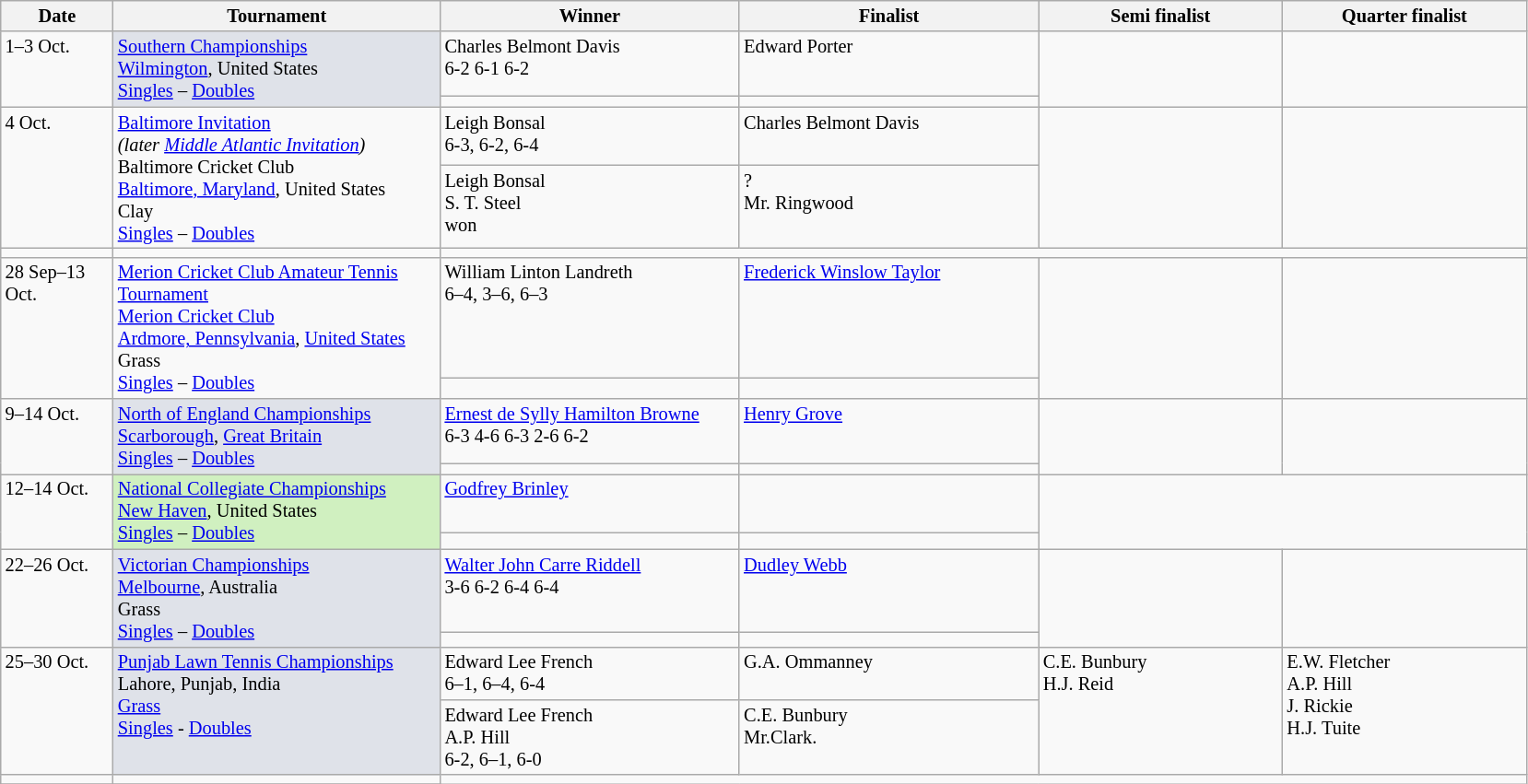<table class="wikitable" style="font-size:85%;">
<tr>
<th width="75">Date</th>
<th width="230">Tournament</th>
<th width="210">Winner</th>
<th width="210">Finalist</th>
<th width="170">Semi finalist</th>
<th width="170">Quarter finalist</th>
</tr>
<tr valign=top>
<td rowspan=2>1–3 Oct.</td>
<td style="background:#dfe2e9" rowspan=2><a href='#'>Southern Championships</a><br><a href='#'>Wilmington</a>, United States<br><a href='#'>Singles</a> – <a href='#'>Doubles</a></td>
<td> Charles Belmont Davis<br>6-2 6-1 6-2</td>
<td> Edward Porter</td>
<td rowspan=2></td>
<td rowspan=2></td>
</tr>
<tr valign=top>
<td></td>
<td></td>
</tr>
<tr valign=top>
<td rowspan=2>4 Oct.</td>
<td rowspan=2><a href='#'>Baltimore Invitation </a><br> <em>(later <a href='#'>Middle Atlantic Invitation</a>)</em><br>Baltimore Cricket Club<br> <a href='#'>Baltimore, Maryland</a>, United States<br>Clay<br><a href='#'>Singles</a> – <a href='#'>Doubles</a></td>
<td> Leigh Bonsal<br>6-3, 6-2, 6-4</td>
<td> Charles Belmont Davis</td>
<td rowspan=2></td>
<td rowspan=2></td>
</tr>
<tr valign=top>
<td> Leigh Bonsal<br> S. T. Steel<br>won</td>
<td> ?<br> Mr. Ringwood</td>
</tr>
<tr valign=top>
<td></td>
<td></td>
</tr>
<tr valign=top>
<td rowspan=2>28 Sep–13 Oct.</td>
<td rowspan=2><a href='#'>Merion Cricket Club Amateur Tennis Tournament</a><br><a href='#'>Merion Cricket Club</a><br><a href='#'>Ardmore, Pennsylvania</a>, <a href='#'>United States</a><br>Grass<br><a href='#'>Singles</a> – <a href='#'>Doubles</a></td>
<td> William Linton Landreth<br>6–4, 3–6, 6–3</td>
<td> <a href='#'>Frederick Winslow Taylor</a></td>
<td rowspan=2></td>
<td rowspan=2></td>
</tr>
<tr valign=top>
<td></td>
<td></td>
</tr>
<tr valign=top>
<td rowspan=2>9–14 Oct.</td>
<td style="background:#dfe2e9" rowspan=2><a href='#'>North of England Championships</a> <br> <a href='#'>Scarborough</a>, <a href='#'>Great Britain</a><br><a href='#'>Singles</a> – <a href='#'>Doubles</a></td>
<td> <a href='#'>Ernest de Sylly Hamilton Browne</a><br>6-3 4-6 6-3 2-6 6-2</td>
<td> <a href='#'>Henry Grove</a></td>
<td rowspan=2></td>
<td rowspan=2></td>
</tr>
<tr valign=top>
<td></td>
<td></td>
</tr>
<tr valign=top>
<td rowspan=2>12–14 Oct.</td>
<td style="background:#d0f0c0" rowspan=2><a href='#'>National Collegiate Championships</a> <br> <a href='#'>New Haven</a>, United States<br><a href='#'>Singles</a> – <a href='#'>Doubles</a></td>
<td> <a href='#'>Godfrey Brinley</a><br></td>
<td></td>
</tr>
<tr valign=top>
<td></td>
<td></td>
</tr>
<tr valign=top>
<td rowspan=2>22–26 Oct.</td>
<td style="background:#dfe2e9" rowspan=2><a href='#'>Victorian Championships</a> <br> <a href='#'>Melbourne</a>, Australia<br>Grass   <br><a href='#'>Singles</a> – <a href='#'>Doubles</a></td>
<td> <a href='#'>Walter John Carre Riddell</a><br>3-6 6-2 6-4 6-4</td>
<td> <a href='#'>Dudley Webb</a></td>
<td rowspan=2></td>
<td rowspan=2></td>
</tr>
<tr valign=top>
<td></td>
<td></td>
</tr>
<tr valign=top>
<td rowspan=2>25–30 Oct.</td>
<td style="background:#dfe2e9"  rowspan=2><a href='#'>Punjab Lawn Tennis Championships</a><br>Lahore, Punjab, India<br><a href='#'>Grass</a><br><a href='#'>Singles</a> - <a href='#'>Doubles</a></td>
<td> Edward Lee French<br> 6–1, 6–4, 6-4</td>
<td> G.A. Ommanney</td>
<td rowspan=2> C.E. Bunbury <br> H.J. Reid</td>
<td rowspan=2>  E.W. Fletcher  <br> A.P. Hill <br> J. Rickie  <br> H.J. Tuite</td>
</tr>
<tr valign=top>
<td> Edward Lee French<br> A.P. Hill<br>6-2, 6–1, 6-0</td>
<td> C.E. Bunbury<br> Mr.Clark.</td>
</tr>
<tr valign=top>
<td></td>
<td></td>
</tr>
<tr valign=top>
</tr>
</table>
